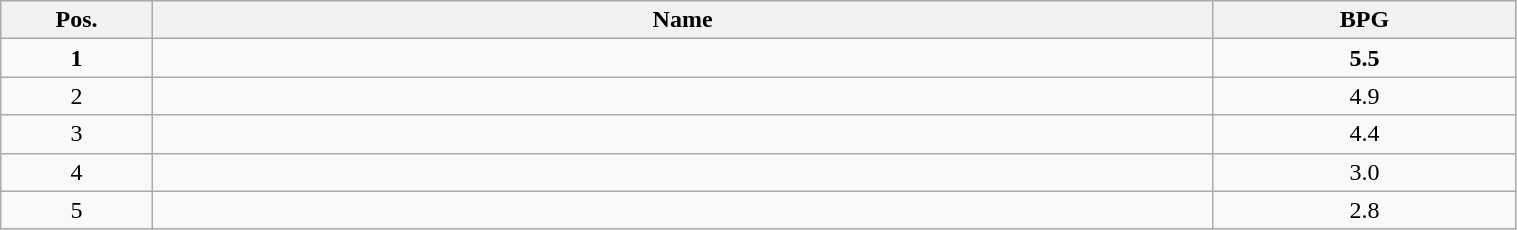<table class=wikitable width="80%">
<tr>
<th width="10%">Pos.</th>
<th width="70%">Name</th>
<th width="20%">BPG</th>
</tr>
<tr>
<td align=center><strong>1</strong></td>
<td><strong></strong></td>
<td align=center><strong>5.5</strong></td>
</tr>
<tr>
<td align=center>2</td>
<td></td>
<td align=center>4.9</td>
</tr>
<tr>
<td align=center>3</td>
<td></td>
<td align=center>4.4</td>
</tr>
<tr>
<td align=center>4</td>
<td></td>
<td align=center>3.0</td>
</tr>
<tr>
<td align=center>5</td>
<td></td>
<td align=center>2.8</td>
</tr>
</table>
